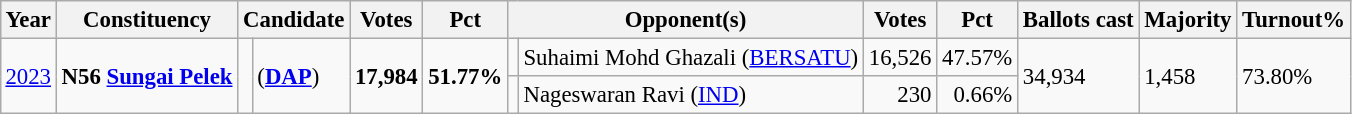<table class="wikitable" style="margin:0.5em ; font-size:95%">
<tr>
<th>Year</th>
<th>Constituency</th>
<th colspan=2>Candidate</th>
<th>Votes</th>
<th>Pct</th>
<th colspan=2>Opponent(s)</th>
<th>Votes</th>
<th>Pct</th>
<th>Ballots cast</th>
<th>Majority</th>
<th>Turnout%</th>
</tr>
<tr>
<td rowspan=2><a href='#'>2023</a></td>
<td rowspan=2><strong>N56 <a href='#'>Sungai Pelek</a></strong></td>
<td rowspan=2 ></td>
<td rowspan=2> (<a href='#'><strong>DAP</strong></a>)</td>
<td rowspan=2 align=right><strong>17,984</strong></td>
<td rowspan=2><strong>51.77%</strong></td>
<td bgcolor=></td>
<td>Suhaimi Mohd Ghazali (<a href='#'>BERSATU</a>)</td>
<td align=right>16,526</td>
<td>47.57%</td>
<td rowspan=2>34,934</td>
<td rowspan=2>1,458</td>
<td rowspan=2>73.80%</td>
</tr>
<tr>
<td></td>
<td>Nageswaran Ravi (<a href='#'>IND</a>)</td>
<td align=right>230</td>
<td align=right>0.66%</td>
</tr>
</table>
